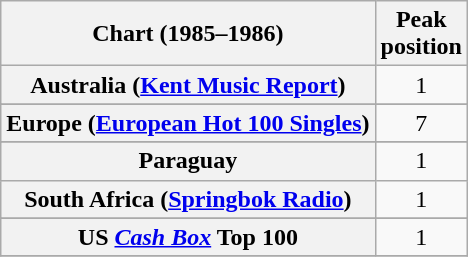<table class="wikitable sortable plainrowheaders" style="text-align:center">
<tr>
<th scope="col">Chart (1985–1986)</th>
<th scope="col">Peak<br>position</th>
</tr>
<tr>
<th scope="row">Australia (<a href='#'>Kent Music Report</a>)</th>
<td>1</td>
</tr>
<tr>
</tr>
<tr>
</tr>
<tr>
</tr>
<tr>
<th scope="row">Europe (<a href='#'>European Hot 100 Singles</a>)</th>
<td>7</td>
</tr>
<tr>
</tr>
<tr>
</tr>
<tr>
</tr>
<tr>
</tr>
<tr>
<th scope="row">Paraguay</th>
<td>1</td>
</tr>
<tr>
<th scope="row">South Africa (<a href='#'>Springbok Radio</a>)</th>
<td>1</td>
</tr>
<tr>
</tr>
<tr>
</tr>
<tr>
</tr>
<tr>
</tr>
<tr>
</tr>
<tr>
<th scope="row">US <em><a href='#'>Cash Box</a></em> Top 100</th>
<td>1</td>
</tr>
<tr>
</tr>
</table>
